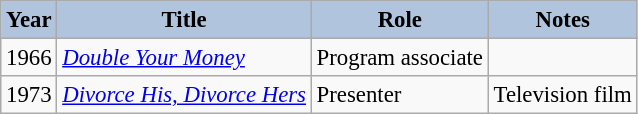<table class="wikitable" style="font-size:95%;">
<tr>
<th style="background:#B0C4DE;">Year</th>
<th style="background:#B0C4DE;">Title</th>
<th style="background:#B0C4DE;">Role</th>
<th style="background:#B0C4DE;">Notes</th>
</tr>
<tr>
<td>1966</td>
<td><em><a href='#'>Double Your Money</a></em></td>
<td>Program associate</td>
<td></td>
</tr>
<tr>
<td>1973</td>
<td><em><a href='#'>Divorce His, Divorce Hers</a></em></td>
<td>Presenter</td>
<td>Television film</td>
</tr>
</table>
